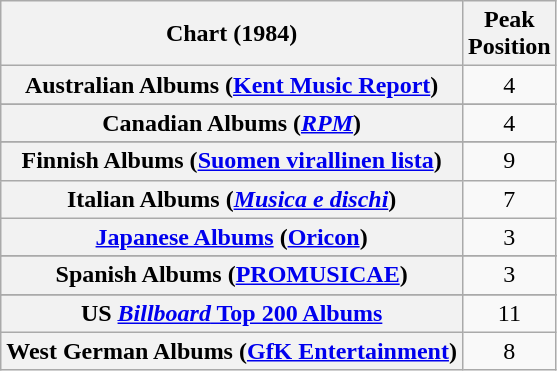<table class="wikitable sortable plainrowheaders" style="text-align:center;">
<tr>
<th scope="col">Chart (1984)</th>
<th scope="col">Peak<br>Position</th>
</tr>
<tr>
<th scope="row">Australian Albums (<a href='#'>Kent Music Report</a>)</th>
<td>4</td>
</tr>
<tr>
</tr>
<tr>
<th scope="row">Canadian Albums (<em><a href='#'>RPM</a></em>)</th>
<td>4</td>
</tr>
<tr>
</tr>
<tr>
<th scope="row">Finnish Albums (<a href='#'>Suomen virallinen lista</a>)</th>
<td>9</td>
</tr>
<tr>
<th scope="row">Italian Albums (<em><a href='#'>Musica e dischi</a></em>)</th>
<td>7</td>
</tr>
<tr>
<th scope="row"><a href='#'>Japanese Albums</a> (<a href='#'>Oricon</a>)</th>
<td>3</td>
</tr>
<tr>
</tr>
<tr>
</tr>
<tr>
<th scope="row">Spanish Albums (<a href='#'>PROMUSICAE</a>)</th>
<td>3</td>
</tr>
<tr>
</tr>
<tr>
</tr>
<tr>
</tr>
<tr>
<th scope="row">US <a href='#'><em>Billboard</em> Top 200 Albums</a></th>
<td>11</td>
</tr>
<tr>
<th scope="row">West German Albums (<a href='#'>GfK Entertainment</a>)</th>
<td>8</td>
</tr>
</table>
